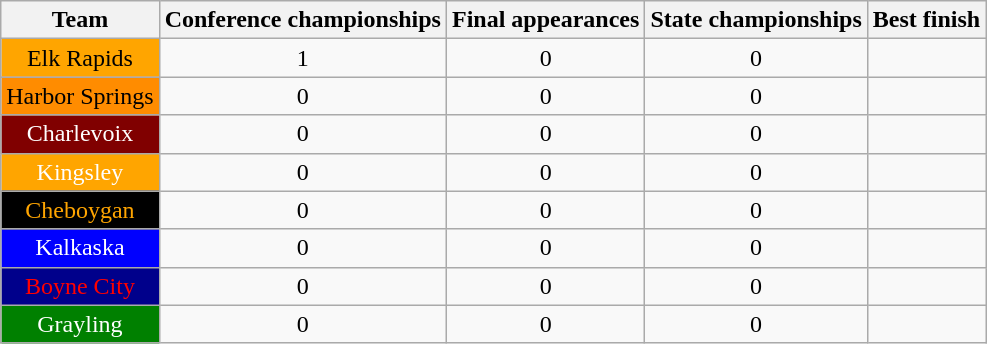<table class="wikitable sortable" style="text-align:center">
<tr>
<th>Team</th>
<th>Conference championships</th>
<th>Final appearances</th>
<th>State championships</th>
<th>Best finish</th>
</tr>
<tr>
<td !align=center style="background:orange;color:black">Elk Rapids</td>
<td>1</td>
<td>0</td>
<td>0</td>
<td></td>
</tr>
<tr>
<td !align=center style="background:darkorange;color:black">Harbor Springs</td>
<td>0</td>
<td>0</td>
<td>0</td>
<td></td>
</tr>
<tr>
<td !align=center style="background:maroon;color:white">Charlevoix</td>
<td>0</td>
<td>0</td>
<td>0</td>
<td></td>
</tr>
<tr>
<td !align=center style="background:orange;color:white">Kingsley</td>
<td>0</td>
<td>0</td>
<td>0</td>
<td></td>
</tr>
<tr>
<td !align=center style="background:black;color:orange">Cheboygan</td>
<td>0</td>
<td>0</td>
<td>0</td>
<td></td>
</tr>
<tr>
<td !align=center style="background:blue;color:white">Kalkaska</td>
<td>0</td>
<td>0</td>
<td>0</td>
<td></td>
</tr>
<tr>
<td !align=center style="background:darkblue;color:red">Boyne City</td>
<td>0</td>
<td>0</td>
<td>0</td>
<td></td>
</tr>
<tr>
<td !align=center style="background:green;color:white">Grayling</td>
<td>0</td>
<td>0</td>
<td>0</td>
<td></td>
</tr>
</table>
